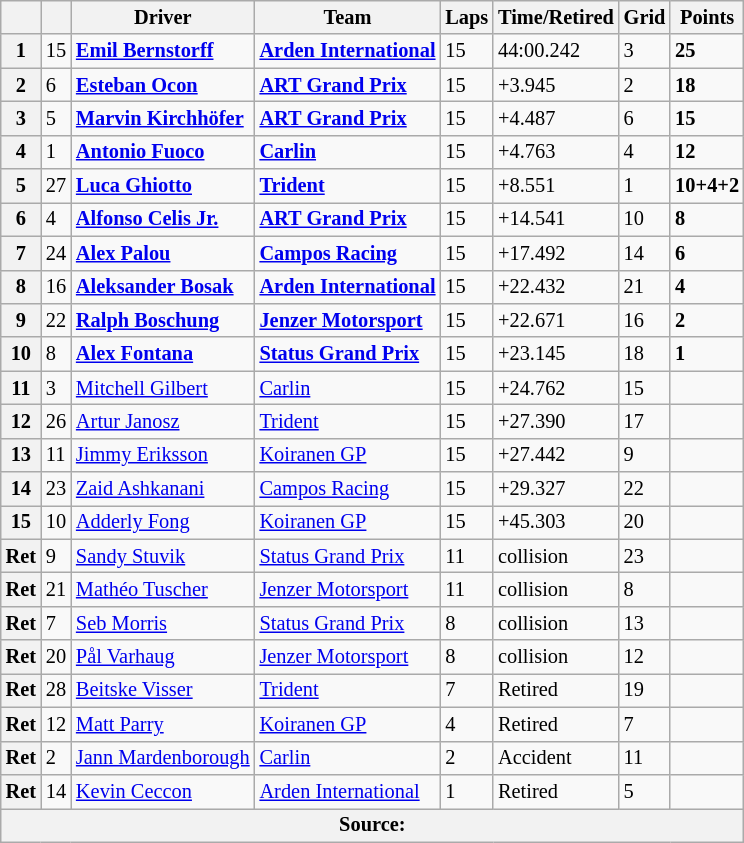<table class="wikitable" style="font-size:85%">
<tr>
<th></th>
<th></th>
<th>Driver</th>
<th>Team</th>
<th>Laps</th>
<th>Time/Retired</th>
<th>Grid</th>
<th>Points</th>
</tr>
<tr>
<th>1</th>
<td>15</td>
<td> <strong><a href='#'>Emil Bernstorff</a></strong></td>
<td><strong><a href='#'>Arden International</a></strong></td>
<td>15</td>
<td>44:00.242</td>
<td>3</td>
<td><strong>25</strong></td>
</tr>
<tr>
<th>2</th>
<td>6</td>
<td> <strong><a href='#'>Esteban Ocon</a></strong></td>
<td><strong><a href='#'>ART Grand Prix</a></strong></td>
<td>15</td>
<td>+3.945</td>
<td>2</td>
<td><strong>18</strong></td>
</tr>
<tr>
<th>3</th>
<td>5</td>
<td> <strong><a href='#'>Marvin Kirchhöfer</a></strong></td>
<td><strong><a href='#'>ART Grand Prix</a></strong></td>
<td>15</td>
<td>+4.487</td>
<td>6</td>
<td><strong>15</strong></td>
</tr>
<tr>
<th>4</th>
<td>1</td>
<td> <strong><a href='#'>Antonio Fuoco</a></strong></td>
<td><strong><a href='#'>Carlin</a></strong></td>
<td>15</td>
<td>+4.763</td>
<td>4</td>
<td><strong>12</strong></td>
</tr>
<tr>
<th>5</th>
<td>27</td>
<td> <strong><a href='#'>Luca Ghiotto</a></strong></td>
<td><strong><a href='#'>Trident</a></strong></td>
<td>15</td>
<td>+8.551</td>
<td>1</td>
<td><strong>10+4+2</strong></td>
</tr>
<tr>
<th>6</th>
<td>4</td>
<td> <strong><a href='#'>Alfonso Celis Jr.</a></strong></td>
<td><strong><a href='#'>ART Grand Prix</a></strong></td>
<td>15</td>
<td>+14.541</td>
<td>10</td>
<td><strong>8</strong></td>
</tr>
<tr>
<th>7</th>
<td>24</td>
<td> <strong><a href='#'>Alex Palou</a></strong></td>
<td><strong><a href='#'>Campos Racing</a></strong></td>
<td>15</td>
<td>+17.492</td>
<td>14</td>
<td><strong>6</strong></td>
</tr>
<tr>
<th>8</th>
<td>16</td>
<td> <strong><a href='#'>Aleksander Bosak</a></strong></td>
<td><strong><a href='#'>Arden International</a></strong></td>
<td>15</td>
<td>+22.432</td>
<td>21</td>
<td><strong>4</strong></td>
</tr>
<tr>
<th>9</th>
<td>22</td>
<td> <strong><a href='#'>Ralph Boschung</a></strong></td>
<td><strong><a href='#'>Jenzer Motorsport</a></strong></td>
<td>15</td>
<td>+22.671</td>
<td>16</td>
<td><strong>2</strong></td>
</tr>
<tr>
<th>10</th>
<td>8</td>
<td> <strong><a href='#'>Alex Fontana</a></strong></td>
<td><strong><a href='#'>Status Grand Prix</a></strong></td>
<td>15</td>
<td>+23.145</td>
<td>18</td>
<td><strong>1</strong></td>
</tr>
<tr>
<th>11</th>
<td>3</td>
<td> <a href='#'>Mitchell Gilbert</a></td>
<td><a href='#'>Carlin</a></td>
<td>15</td>
<td>+24.762</td>
<td>15</td>
<td></td>
</tr>
<tr>
<th>12</th>
<td>26</td>
<td> <a href='#'>Artur Janosz</a></td>
<td><a href='#'>Trident</a></td>
<td>15</td>
<td>+27.390</td>
<td>17</td>
<td></td>
</tr>
<tr>
<th>13</th>
<td>11</td>
<td> <a href='#'>Jimmy Eriksson</a></td>
<td><a href='#'>Koiranen GP</a></td>
<td>15</td>
<td>+27.442</td>
<td>9</td>
<td></td>
</tr>
<tr>
<th>14</th>
<td>23</td>
<td> <a href='#'>Zaid Ashkanani</a></td>
<td><a href='#'>Campos Racing</a></td>
<td>15</td>
<td>+29.327</td>
<td>22</td>
<td></td>
</tr>
<tr>
<th>15</th>
<td>10</td>
<td> <a href='#'>Adderly Fong</a></td>
<td><a href='#'>Koiranen GP</a></td>
<td>15</td>
<td>+45.303</td>
<td>20</td>
<td></td>
</tr>
<tr>
<th>Ret</th>
<td>9</td>
<td> <a href='#'>Sandy Stuvik</a></td>
<td><a href='#'>Status Grand Prix</a></td>
<td>11</td>
<td>collision</td>
<td>23</td>
<td></td>
</tr>
<tr>
<th>Ret</th>
<td>21</td>
<td> <a href='#'>Mathéo Tuscher</a></td>
<td><a href='#'>Jenzer Motorsport</a></td>
<td>11</td>
<td>collision</td>
<td>8</td>
<td></td>
</tr>
<tr>
<th>Ret</th>
<td>7</td>
<td> <a href='#'>Seb Morris</a></td>
<td><a href='#'>Status Grand Prix</a></td>
<td>8</td>
<td>collision</td>
<td>13</td>
<td></td>
</tr>
<tr>
<th>Ret</th>
<td>20</td>
<td> <a href='#'>Pål Varhaug</a></td>
<td><a href='#'>Jenzer Motorsport</a></td>
<td>8</td>
<td>collision</td>
<td>12</td>
<td></td>
</tr>
<tr>
<th>Ret</th>
<td>28</td>
<td> <a href='#'>Beitske Visser</a></td>
<td><a href='#'>Trident</a></td>
<td>7</td>
<td>Retired</td>
<td>19</td>
<td></td>
</tr>
<tr>
<th>Ret</th>
<td>12</td>
<td> <a href='#'>Matt Parry</a></td>
<td><a href='#'>Koiranen GP</a></td>
<td>4</td>
<td>Retired</td>
<td>7</td>
<td></td>
</tr>
<tr>
<th>Ret</th>
<td>2</td>
<td> <a href='#'>Jann Mardenborough</a></td>
<td><a href='#'>Carlin</a></td>
<td>2</td>
<td>Accident</td>
<td>11</td>
<td></td>
</tr>
<tr>
<th>Ret</th>
<td>14</td>
<td> <a href='#'>Kevin Ceccon</a></td>
<td><a href='#'>Arden International</a></td>
<td>1</td>
<td>Retired</td>
<td>5</td>
<td></td>
</tr>
<tr>
<th colspan="8">Source:</th>
</tr>
</table>
